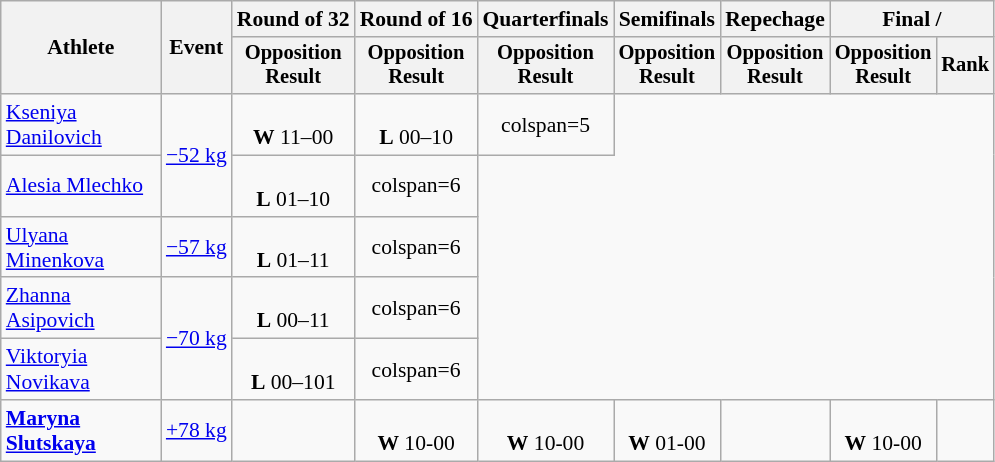<table class="wikitable" style="text-align:center; font-size:90%">
<tr>
<th rowspan=2 width=100>Athlete</th>
<th rowspan=2>Event</th>
<th>Round of 32</th>
<th>Round of 16</th>
<th>Quarterfinals</th>
<th>Semifinals</th>
<th>Repechage</th>
<th colspan=2>Final / </th>
</tr>
<tr style="font-size:95%">
<th>Opposition<br>Result</th>
<th>Opposition<br>Result</th>
<th>Opposition<br>Result</th>
<th>Opposition<br>Result</th>
<th>Opposition<br>Result</th>
<th>Opposition<br>Result</th>
<th>Rank</th>
</tr>
<tr>
<td align=left><a href='#'>Kseniya Danilovich</a></td>
<td rowspan=2 align=left><a href='#'>−52 kg</a></td>
<td><br><strong>W</strong> 11–00</td>
<td><br><strong>L</strong> 00–10</td>
<td>colspan=5 </td>
</tr>
<tr>
<td align=left><a href='#'>Alesia Mlechko</a></td>
<td><br><strong>L</strong> 01–10</td>
<td>colspan=6 </td>
</tr>
<tr>
<td align=left><a href='#'>Ulyana Minenkova</a></td>
<td align=left><a href='#'>−57 kg</a></td>
<td><br><strong>L</strong> 01–11</td>
<td>colspan=6 </td>
</tr>
<tr>
<td align=left><a href='#'>Zhanna Asipovich</a></td>
<td rowspan=2 align=left><a href='#'>−70 kg</a></td>
<td><br><strong>L</strong> 00–11</td>
<td>colspan=6 </td>
</tr>
<tr>
<td align=left><a href='#'>Viktoryia Novikava </a></td>
<td><br><strong>L</strong> 00–101</td>
<td>colspan=6 </td>
</tr>
<tr>
<td align=left><strong><a href='#'>Maryna Slutskaya</a></strong></td>
<td align=left><a href='#'>+78 kg</a></td>
<td></td>
<td><br><strong>W</strong> 10-00</td>
<td><br><strong>W</strong> 10-00</td>
<td><br><strong>W</strong> 01-00</td>
<td></td>
<td><br><strong>W</strong> 10-00</td>
<td></td>
</tr>
</table>
